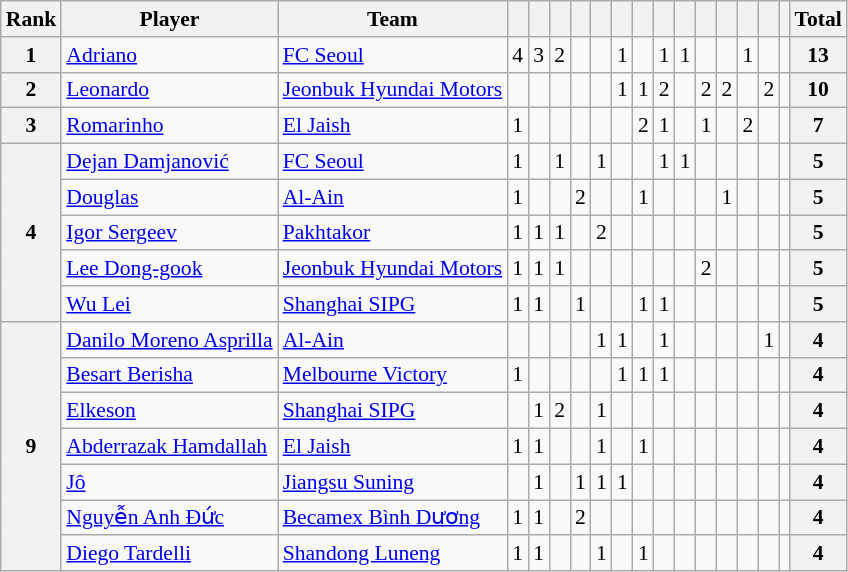<table class="wikitable" style="text-align:center; font-size:90%">
<tr>
<th>Rank</th>
<th>Player</th>
<th>Team</th>
<th></th>
<th></th>
<th></th>
<th></th>
<th></th>
<th></th>
<th></th>
<th></th>
<th></th>
<th></th>
<th></th>
<th></th>
<th></th>
<th></th>
<th>Total</th>
</tr>
<tr>
<th>1</th>
<td align=left> <a href='#'>Adriano</a></td>
<td align=left> <a href='#'>FC Seoul</a></td>
<td>4</td>
<td>3</td>
<td>2</td>
<td></td>
<td></td>
<td>1</td>
<td></td>
<td>1</td>
<td>1</td>
<td></td>
<td></td>
<td>1</td>
<td></td>
<td></td>
<th>13</th>
</tr>
<tr>
<th>2</th>
<td align=left> <a href='#'>Leonardo</a></td>
<td align=left> <a href='#'>Jeonbuk Hyundai Motors</a></td>
<td></td>
<td></td>
<td></td>
<td></td>
<td></td>
<td>1</td>
<td>1</td>
<td>2</td>
<td></td>
<td>2</td>
<td>2</td>
<td></td>
<td>2</td>
<td></td>
<th>10</th>
</tr>
<tr>
<th>3</th>
<td align=left> <a href='#'>Romarinho</a></td>
<td align=left> <a href='#'>El Jaish</a></td>
<td>1</td>
<td></td>
<td></td>
<td></td>
<td></td>
<td></td>
<td>2</td>
<td>1</td>
<td></td>
<td>1</td>
<td></td>
<td>2</td>
<td></td>
<td></td>
<th>7</th>
</tr>
<tr>
<th rowspan=5>4</th>
<td align=left> <a href='#'>Dejan Damjanović</a></td>
<td align=left> <a href='#'>FC Seoul</a></td>
<td>1</td>
<td></td>
<td>1</td>
<td></td>
<td>1</td>
<td></td>
<td></td>
<td>1</td>
<td>1</td>
<td></td>
<td></td>
<td></td>
<td></td>
<td></td>
<th>5</th>
</tr>
<tr>
<td align=left> <a href='#'>Douglas</a></td>
<td align=left> <a href='#'>Al-Ain</a></td>
<td>1</td>
<td></td>
<td></td>
<td>2</td>
<td></td>
<td></td>
<td>1</td>
<td></td>
<td></td>
<td></td>
<td>1</td>
<td></td>
<td></td>
<td></td>
<th>5</th>
</tr>
<tr>
<td align=left> <a href='#'>Igor Sergeev</a></td>
<td align=left> <a href='#'>Pakhtakor</a></td>
<td>1</td>
<td>1</td>
<td>1</td>
<td></td>
<td>2</td>
<td></td>
<td></td>
<td></td>
<td></td>
<td></td>
<td></td>
<td></td>
<td></td>
<td></td>
<th>5</th>
</tr>
<tr>
<td align=left> <a href='#'>Lee Dong-gook</a></td>
<td align=left> <a href='#'>Jeonbuk Hyundai Motors</a></td>
<td>1</td>
<td>1</td>
<td>1</td>
<td></td>
<td></td>
<td></td>
<td></td>
<td></td>
<td></td>
<td>2</td>
<td></td>
<td></td>
<td></td>
<td></td>
<th>5</th>
</tr>
<tr>
<td align=left> <a href='#'>Wu Lei</a></td>
<td align=left> <a href='#'>Shanghai SIPG</a></td>
<td>1</td>
<td>1</td>
<td></td>
<td>1</td>
<td></td>
<td></td>
<td>1</td>
<td>1</td>
<td></td>
<td></td>
<td></td>
<td></td>
<td></td>
<td></td>
<th>5</th>
</tr>
<tr>
<th rowspan=7>9</th>
<td align=left> <a href='#'>Danilo Moreno Asprilla</a></td>
<td align=left> <a href='#'>Al-Ain</a></td>
<td></td>
<td></td>
<td></td>
<td></td>
<td>1</td>
<td>1</td>
<td></td>
<td>1</td>
<td></td>
<td></td>
<td></td>
<td></td>
<td>1</td>
<td></td>
<th>4</th>
</tr>
<tr>
<td align=left> <a href='#'>Besart Berisha</a></td>
<td align=left> <a href='#'>Melbourne Victory</a></td>
<td>1</td>
<td></td>
<td></td>
<td></td>
<td></td>
<td>1</td>
<td>1</td>
<td>1</td>
<td></td>
<td></td>
<td></td>
<td></td>
<td></td>
<td></td>
<th>4</th>
</tr>
<tr>
<td align=left> <a href='#'>Elkeson</a></td>
<td align=left> <a href='#'>Shanghai SIPG</a></td>
<td></td>
<td>1</td>
<td>2</td>
<td></td>
<td>1</td>
<td></td>
<td></td>
<td></td>
<td></td>
<td></td>
<td></td>
<td></td>
<td></td>
<td></td>
<th>4</th>
</tr>
<tr>
<td align=left> <a href='#'>Abderrazak Hamdallah</a></td>
<td align=left> <a href='#'>El Jaish</a></td>
<td>1</td>
<td>1</td>
<td></td>
<td></td>
<td>1</td>
<td></td>
<td>1</td>
<td></td>
<td></td>
<td></td>
<td></td>
<td></td>
<td></td>
<td></td>
<th>4</th>
</tr>
<tr>
<td align=left> <a href='#'>Jô</a></td>
<td align=left> <a href='#'>Jiangsu Suning</a></td>
<td></td>
<td>1</td>
<td></td>
<td>1</td>
<td>1</td>
<td>1</td>
<td></td>
<td></td>
<td></td>
<td></td>
<td></td>
<td></td>
<td></td>
<td></td>
<th>4</th>
</tr>
<tr>
<td align=left> <a href='#'>Nguyễn Anh Đức</a></td>
<td align=left> <a href='#'>Becamex Bình Dương</a></td>
<td>1</td>
<td>1</td>
<td></td>
<td>2</td>
<td></td>
<td></td>
<td></td>
<td></td>
<td></td>
<td></td>
<td></td>
<td></td>
<td></td>
<td></td>
<th>4</th>
</tr>
<tr>
<td align=left> <a href='#'>Diego Tardelli</a></td>
<td align=left> <a href='#'>Shandong Luneng</a></td>
<td>1</td>
<td>1</td>
<td></td>
<td></td>
<td>1</td>
<td></td>
<td>1</td>
<td></td>
<td></td>
<td></td>
<td></td>
<td></td>
<td></td>
<td></td>
<th>4</th>
</tr>
</table>
